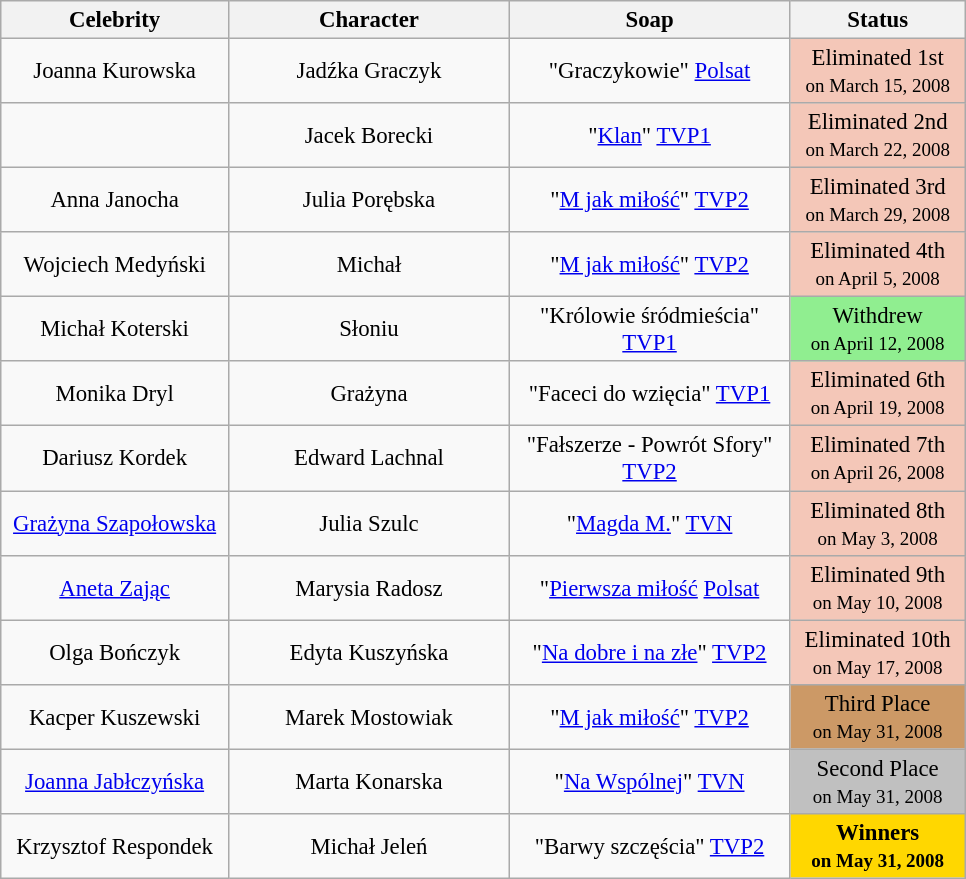<table class="wikitable"  style="margin:auto; text-align:center; font-size:95%;">
<tr>
<th style="width:145px;">Celebrity</th>
<th style="width:180px;">Character</th>
<th style="width:180px;">Soap</th>
<th style="width:110px;">Status</th>
</tr>
<tr>
<td>Joanna Kurowska</td>
<td>Jadźka Graczyk</td>
<td>"Graczykowie" <a href='#'>Polsat</a></td>
<td bgcolor="#F4C7B8">Eliminated 1st<br><small>on March 15, 2008</small></td>
</tr>
<tr>
<td></td>
<td>Jacek Borecki</td>
<td>"<a href='#'>Klan</a>" <a href='#'>TVP1</a></td>
<td bgcolor="#F4C7B8">Eliminated 2nd<br><small>on March 22, 2008</small></td>
</tr>
<tr>
<td>Anna Janocha</td>
<td>Julia Porębska</td>
<td>"<a href='#'>M jak miłość</a>" <a href='#'>TVP2</a></td>
<td bgcolor="#F4C7B8">Eliminated 3rd<br><small>on March 29, 2008</small></td>
</tr>
<tr>
<td>Wojciech Medyński</td>
<td>Michał</td>
<td>"<a href='#'>M jak miłość</a>" <a href='#'>TVP2</a></td>
<td bgcolor="#F4C7B8">Eliminated 4th<br><small>on April 5, 2008</small></td>
</tr>
<tr>
<td>Michał Koterski</td>
<td>Słoniu</td>
<td>"Królowie śródmieścia" <a href='#'>TVP1</a></td>
<td bgcolor="lightgreen">Withdrew<br><small>on April 12, 2008</small></td>
</tr>
<tr>
<td>Monika Dryl</td>
<td>Grażyna</td>
<td>"Faceci do wzięcia" <a href='#'>TVP1</a></td>
<td bgcolor="#F4C7B8">Eliminated 6th<br><small>on April 19, 2008</small></td>
</tr>
<tr>
<td>Dariusz Kordek</td>
<td>Edward Lachnal</td>
<td>"Fałszerze - Powrót Sfory" <a href='#'>TVP2</a></td>
<td bgcolor="#F4C7B8">Eliminated 7th<br><small>on April 26, 2008</small></td>
</tr>
<tr>
<td><a href='#'>Grażyna Szapołowska</a></td>
<td>Julia Szulc</td>
<td>"<a href='#'>Magda M.</a>" <a href='#'>TVN</a></td>
<td bgcolor="#F4C7B8">Eliminated 8th<br><small>on May 3, 2008</small></td>
</tr>
<tr>
<td><a href='#'>Aneta Zając</a></td>
<td>Marysia Radosz</td>
<td>"<a href='#'>Pierwsza miłość</a> <a href='#'>Polsat</a></td>
<td bgcolor="#F4C7B8">Eliminated 9th<br><small>on May 10, 2008</small></td>
</tr>
<tr>
<td>Olga Bończyk</td>
<td>Edyta Kuszyńska</td>
<td>"<a href='#'>Na dobre i na złe</a>" <a href='#'>TVP2</a></td>
<td bgcolor="#F4C7B8">Eliminated 10th<br><small>on May 17, 2008</small></td>
</tr>
<tr>
<td>Kacper Kuszewski</td>
<td>Marek Mostowiak</td>
<td>"<a href='#'>M jak miłość</a>" <a href='#'>TVP2</a></td>
<td bgcolor="#cc9966">Third Place<br><small>on May 31, 2008</small></td>
</tr>
<tr>
<td><a href='#'>Joanna Jabłczyńska</a></td>
<td>Marta Konarska</td>
<td>"<a href='#'>Na Wspólnej</a>" <a href='#'>TVN</a></td>
<td bgcolor="silver">Second Place<br><small>on May 31, 2008</small></td>
</tr>
<tr>
<td>Krzysztof Respondek</td>
<td>Michał Jeleń</td>
<td>"Barwy szczęścia" <a href='#'>TVP2</a></td>
<td bgcolor="gold"><strong>Winners<br><small>on May 31, 2008</small></strong></td>
</tr>
</table>
